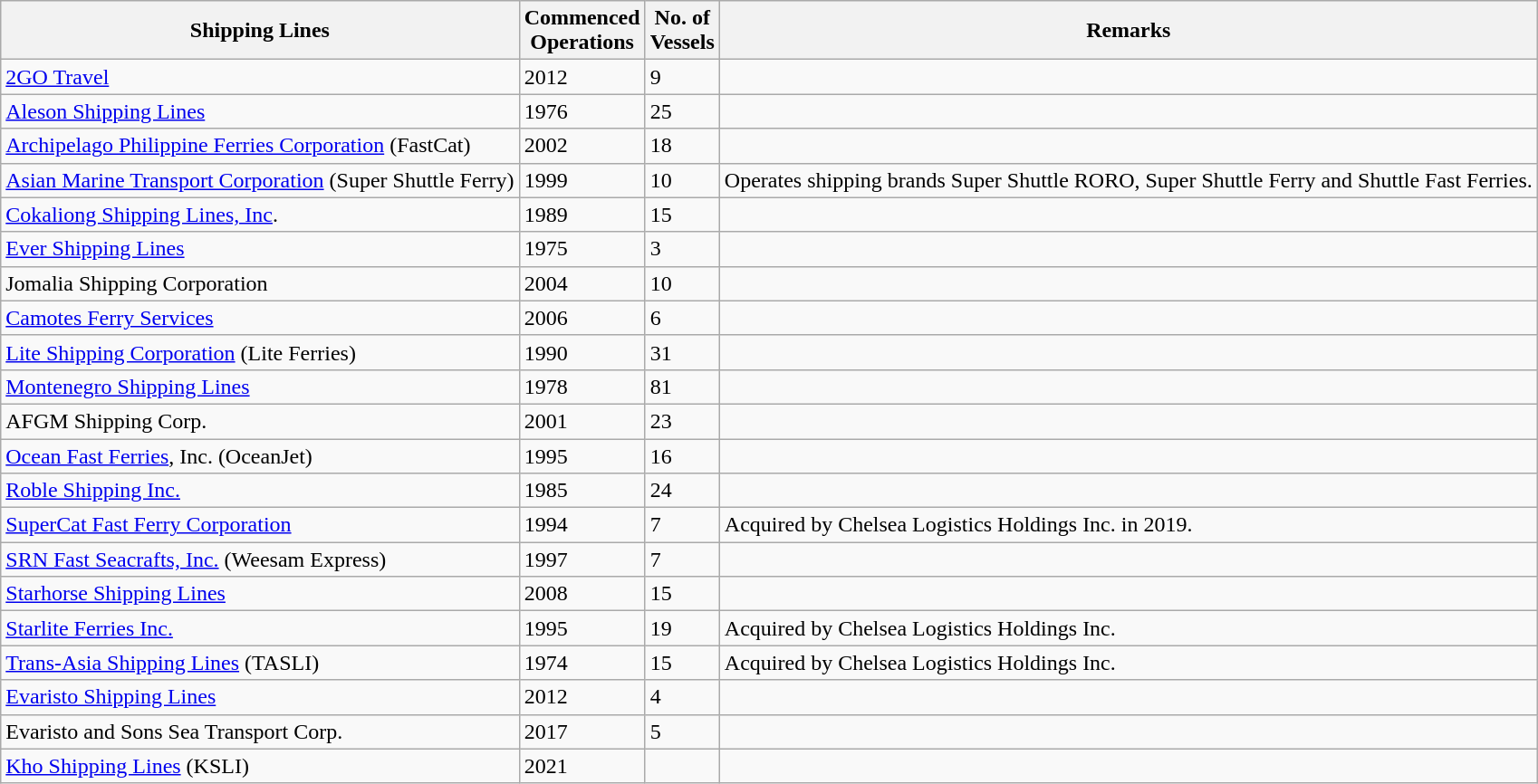<table class="wikitable sortable">
<tr valign="middle">
<th>Shipping Lines</th>
<th>Commenced<br>Operations</th>
<th>No. of<br>Vessels</th>
<th>Remarks</th>
</tr>
<tr>
<td><a href='#'>2GO Travel</a></td>
<td>2012</td>
<td>9</td>
<td></td>
</tr>
<tr>
<td><a href='#'>Aleson Shipping Lines</a></td>
<td>1976</td>
<td>25</td>
<td></td>
</tr>
<tr>
<td><a href='#'>Archipelago Philippine Ferries Corporation</a> (FastCat)</td>
<td>2002</td>
<td>18</td>
<td></td>
</tr>
<tr>
<td><a href='#'>Asian Marine Transport Corporation</a> (Super Shuttle Ferry)</td>
<td>1999</td>
<td>10</td>
<td>Operates shipping brands Super Shuttle RORO, Super Shuttle Ferry and Shuttle Fast Ferries.</td>
</tr>
<tr>
<td><a href='#'>Cokaliong Shipping Lines, Inc</a>.</td>
<td>1989</td>
<td>15</td>
<td></td>
</tr>
<tr>
<td><a href='#'>Ever Shipping Lines</a></td>
<td>1975</td>
<td>3</td>
<td></td>
</tr>
<tr>
<td>Jomalia Shipping Corporation</td>
<td>2004</td>
<td>10</td>
<td></td>
</tr>
<tr>
<td><a href='#'>Camotes Ferry Services</a></td>
<td>2006</td>
<td>6</td>
<td></td>
</tr>
<tr>
<td><a href='#'>Lite Shipping Corporation</a> (Lite Ferries)</td>
<td>1990</td>
<td>31</td>
<td></td>
</tr>
<tr>
<td><a href='#'>Montenegro Shipping Lines</a></td>
<td>1978</td>
<td>81</td>
<td></td>
</tr>
<tr>
<td>AFGM Shipping Corp.</td>
<td>2001</td>
<td>23</td>
<td></td>
</tr>
<tr>
<td OceanJet Fast Ferries><a href='#'>Ocean Fast Ferries</a>, Inc. (OceanJet)</td>
<td>1995</td>
<td>16</td>
<td></td>
</tr>
<tr>
<td><a href='#'>Roble Shipping Inc.</a></td>
<td>1985</td>
<td>24</td>
<td></td>
</tr>
<tr>
<td><a href='#'>SuperCat Fast Ferry Corporation</a></td>
<td>1994</td>
<td>7</td>
<td>Acquired by Chelsea Logistics Holdings Inc. in 2019.</td>
</tr>
<tr>
<td><a href='#'>SRN Fast Seacrafts, Inc.</a> (Weesam Express)</td>
<td>1997</td>
<td>7</td>
<td></td>
</tr>
<tr>
<td><a href='#'>Starhorse Shipping Lines</a></td>
<td>2008</td>
<td>15</td>
<td></td>
</tr>
<tr>
<td><a href='#'>Starlite Ferries Inc.</a></td>
<td>1995</td>
<td>19</td>
<td>Acquired by Chelsea Logistics Holdings Inc.</td>
</tr>
<tr>
<td><a href='#'>Trans-Asia Shipping Lines</a> (TASLI)</td>
<td>1974</td>
<td>15</td>
<td>Acquired by Chelsea Logistics Holdings Inc.</td>
</tr>
<tr>
<td><a href='#'>Evaristo Shipping Lines</a></td>
<td>2012</td>
<td>4</td>
<td></td>
</tr>
<tr>
<td>Evaristo and Sons Sea Transport Corp.</td>
<td>2017</td>
<td>5</td>
<td></td>
</tr>
<tr>
<td><a href='#'>Kho Shipping Lines</a> (KSLI)</td>
<td>2021</td>
<td></td>
</tr>
</table>
